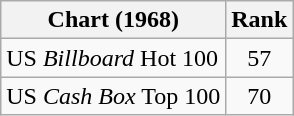<table class="wikitable sortable">
<tr>
<th>Chart (1968)</th>
<th>Rank</th>
</tr>
<tr>
<td>US <em>Billboard</em> Hot 100</td>
<td style="text-align:center;">57</td>
</tr>
<tr>
<td>US <em>Cash Box</em> Top 100</td>
<td style="text-align:center;">70</td>
</tr>
</table>
